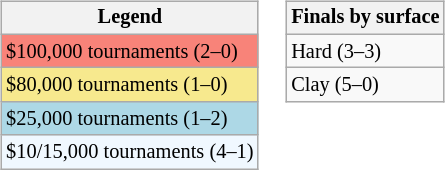<table>
<tr valign=top>
<td><br><table class=wikitable style=font-size:85%>
<tr>
<th>Legend</th>
</tr>
<tr style=background:#f88379>
<td>$100,000 tournaments (2–0)</td>
</tr>
<tr style=background:#f7e98e>
<td>$80,000 tournaments (1–0)</td>
</tr>
<tr style=background:lightblue>
<td>$25,000 tournaments (1–2)</td>
</tr>
<tr style=background:#f0f8ff>
<td>$10/15,000 tournaments (4–1)</td>
</tr>
</table>
</td>
<td><br><table class=wikitable style=font-size:85%>
<tr>
<th>Finals by surface</th>
</tr>
<tr>
<td>Hard (3–3)</td>
</tr>
<tr>
<td>Clay (5–0)</td>
</tr>
</table>
</td>
</tr>
</table>
